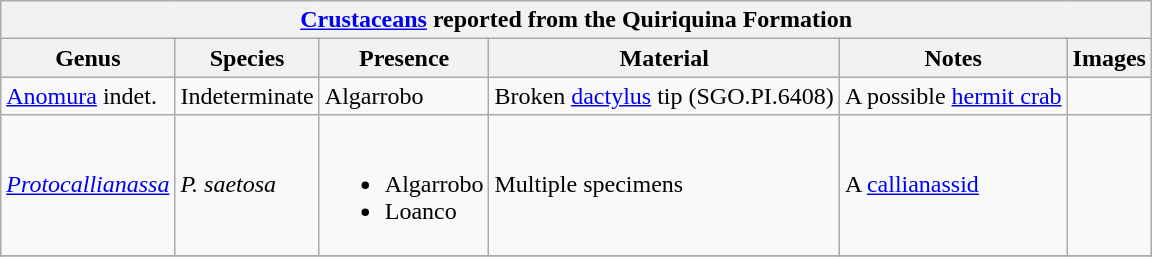<table class="wikitable" align="center">
<tr>
<th colspan="6" align="center"><strong><a href='#'>Crustaceans</a> reported from the Quiriquina Formation</strong></th>
</tr>
<tr>
<th>Genus</th>
<th>Species</th>
<th>Presence</th>
<th><strong>Material</strong></th>
<th>Notes</th>
<th>Images</th>
</tr>
<tr>
<td><a href='#'>Anomura</a> indet.</td>
<td>Indeterminate</td>
<td>Algarrobo</td>
<td>Broken <a href='#'>dactylus</a> tip (SGO.PI.6408)</td>
<td>A possible <a href='#'>hermit crab</a></td>
<td></td>
</tr>
<tr>
<td><em><a href='#'>Protocallianassa</a></em></td>
<td><em>P. saetosa</em></td>
<td><br><ul><li>Algarrobo</li><li>Loanco</li></ul></td>
<td>Multiple specimens</td>
<td>A <a href='#'>callianassid</a></td>
<td></td>
</tr>
<tr>
</tr>
</table>
